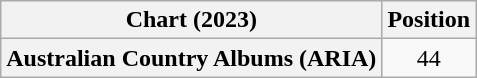<table class="wikitable plainrowheaders" style="text-align:center;">
<tr>
<th scope="col">Chart (2023)</th>
<th scope="col">Position</th>
</tr>
<tr>
<th scope="row">Australian Country Albums (ARIA)</th>
<td>44</td>
</tr>
</table>
